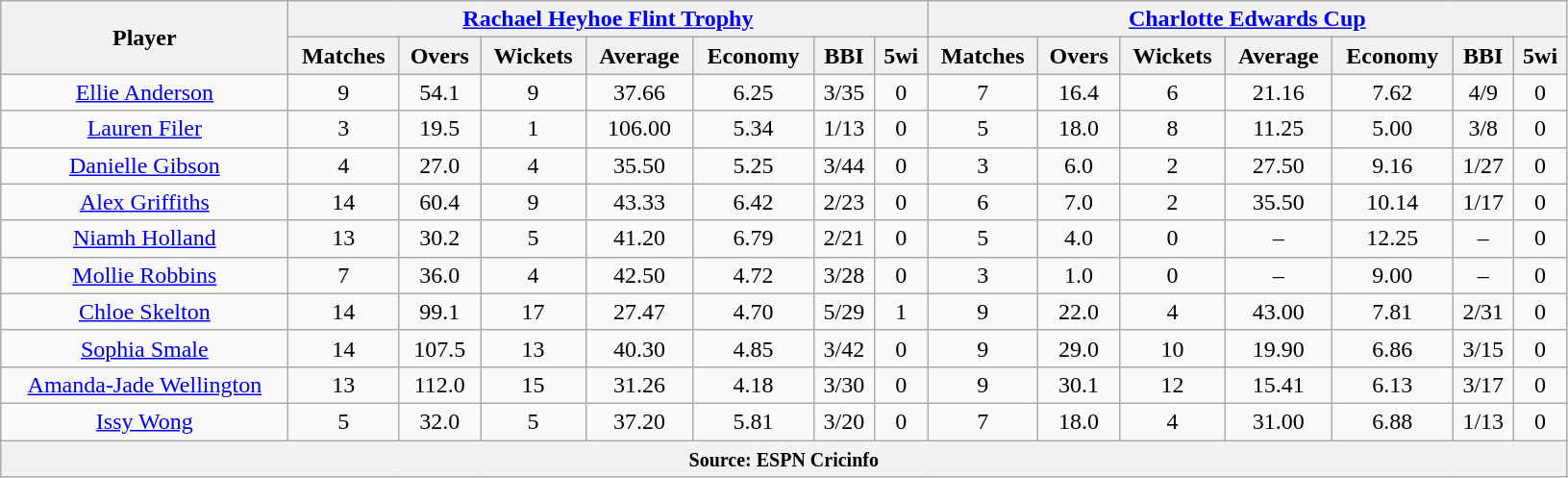<table class="wikitable" style="text-align:center; width:86%;">
<tr>
<th rowspan=2>Player</th>
<th colspan=7><a href='#'>Rachael Heyhoe Flint Trophy</a></th>
<th colspan=7><a href='#'>Charlotte Edwards Cup</a></th>
</tr>
<tr>
<th>Matches</th>
<th>Overs</th>
<th>Wickets</th>
<th>Average</th>
<th>Economy</th>
<th>BBI</th>
<th>5wi</th>
<th>Matches</th>
<th>Overs</th>
<th>Wickets</th>
<th>Average</th>
<th>Economy</th>
<th>BBI</th>
<th>5wi</th>
</tr>
<tr>
<td><a href='#'>Ellie Anderson</a></td>
<td>9</td>
<td>54.1</td>
<td>9</td>
<td>37.66</td>
<td>6.25</td>
<td>3/35</td>
<td>0</td>
<td>7</td>
<td>16.4</td>
<td>6</td>
<td>21.16</td>
<td>7.62</td>
<td>4/9</td>
<td>0</td>
</tr>
<tr>
<td><a href='#'>Lauren Filer</a></td>
<td>3</td>
<td>19.5</td>
<td>1</td>
<td>106.00</td>
<td>5.34</td>
<td>1/13</td>
<td>0</td>
<td>5</td>
<td>18.0</td>
<td>8</td>
<td>11.25</td>
<td>5.00</td>
<td>3/8</td>
<td>0</td>
</tr>
<tr>
<td><a href='#'>Danielle Gibson</a></td>
<td>4</td>
<td>27.0</td>
<td>4</td>
<td>35.50</td>
<td>5.25</td>
<td>3/44</td>
<td>0</td>
<td>3</td>
<td>6.0</td>
<td>2</td>
<td>27.50</td>
<td>9.16</td>
<td>1/27</td>
<td>0</td>
</tr>
<tr>
<td><a href='#'>Alex Griffiths</a></td>
<td>14</td>
<td>60.4</td>
<td>9</td>
<td>43.33</td>
<td>6.42</td>
<td>2/23</td>
<td>0</td>
<td>6</td>
<td>7.0</td>
<td>2</td>
<td>35.50</td>
<td>10.14</td>
<td>1/17</td>
<td>0</td>
</tr>
<tr>
<td><a href='#'>Niamh Holland</a></td>
<td>13</td>
<td>30.2</td>
<td>5</td>
<td>41.20</td>
<td>6.79</td>
<td>2/21</td>
<td>0</td>
<td>5</td>
<td>4.0</td>
<td>0</td>
<td>–</td>
<td>12.25</td>
<td>–</td>
<td>0</td>
</tr>
<tr>
<td><a href='#'>Mollie Robbins</a></td>
<td>7</td>
<td>36.0</td>
<td>4</td>
<td>42.50</td>
<td>4.72</td>
<td>3/28</td>
<td>0</td>
<td>3</td>
<td>1.0</td>
<td>0</td>
<td>–</td>
<td>9.00</td>
<td>–</td>
<td>0</td>
</tr>
<tr>
<td><a href='#'>Chloe Skelton</a></td>
<td>14</td>
<td>99.1</td>
<td>17</td>
<td>27.47</td>
<td>4.70</td>
<td>5/29</td>
<td>1</td>
<td>9</td>
<td>22.0</td>
<td>4</td>
<td>43.00</td>
<td>7.81</td>
<td>2/31</td>
<td>0</td>
</tr>
<tr>
<td><a href='#'>Sophia Smale</a></td>
<td>14</td>
<td>107.5</td>
<td>13</td>
<td>40.30</td>
<td>4.85</td>
<td>3/42</td>
<td>0</td>
<td>9</td>
<td>29.0</td>
<td>10</td>
<td>19.90</td>
<td>6.86</td>
<td>3/15</td>
<td>0</td>
</tr>
<tr>
<td><a href='#'>Amanda-Jade Wellington</a></td>
<td>13</td>
<td>112.0</td>
<td>15</td>
<td>31.26</td>
<td>4.18</td>
<td>3/30</td>
<td>0</td>
<td>9</td>
<td>30.1</td>
<td>12</td>
<td>15.41</td>
<td>6.13</td>
<td>3/17</td>
<td>0</td>
</tr>
<tr>
<td><a href='#'>Issy Wong</a></td>
<td>5</td>
<td>32.0</td>
<td>5</td>
<td>37.20</td>
<td>5.81</td>
<td>3/20</td>
<td>0</td>
<td>7</td>
<td>18.0</td>
<td>4</td>
<td>31.00</td>
<td>6.88</td>
<td>1/13</td>
<td>0</td>
</tr>
<tr>
<th colspan="15"><small>Source: ESPN Cricinfo</small></th>
</tr>
</table>
